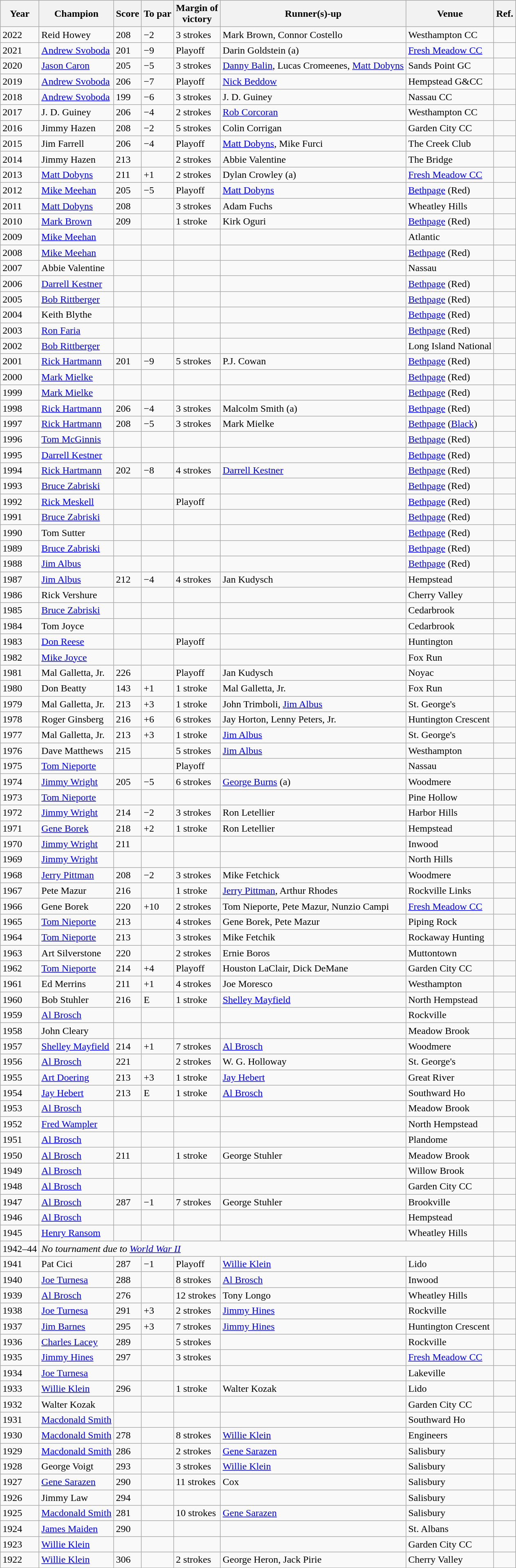<table class="wikitable sortable">
<tr>
<th>Year</th>
<th>Champion</th>
<th>Score</th>
<th>To par</th>
<th>Margin of<br>victory</th>
<th>Runner(s)-up</th>
<th>Venue</th>
<th>Ref.</th>
</tr>
<tr>
<td>2022</td>
<td>Reid Howey</td>
<td>208</td>
<td>−2</td>
<td>3 strokes</td>
<td>Mark Brown, Connor Costello</td>
<td>Westhampton CC</td>
<td></td>
</tr>
<tr>
<td>2021</td>
<td><a href='#'>Andrew Svoboda</a></td>
<td>201</td>
<td>−9</td>
<td>Playoff</td>
<td>Darin Goldstein (a)</td>
<td><a href='#'>Fresh Meadow CC</a></td>
<td></td>
</tr>
<tr>
<td>2020</td>
<td><a href='#'>Jason Caron</a></td>
<td>205</td>
<td>−5</td>
<td>3 strokes</td>
<td><a href='#'>Danny Balin</a>, Lucas Cromeenes, <a href='#'>Matt Dobyns</a></td>
<td>Sands Point GC</td>
<td></td>
</tr>
<tr>
<td>2019</td>
<td><a href='#'>Andrew Svoboda</a></td>
<td>206</td>
<td>−7</td>
<td>Playoff</td>
<td><a href='#'>Nick Beddow</a></td>
<td>Hempstead G&CC</td>
<td></td>
</tr>
<tr>
<td>2018</td>
<td><a href='#'>Andrew Svoboda</a></td>
<td>199</td>
<td>−6</td>
<td>3 strokes</td>
<td>J. D. Guiney</td>
<td>Nassau CC</td>
<td></td>
</tr>
<tr>
<td>2017</td>
<td>J. D. Guiney</td>
<td>206</td>
<td>−4</td>
<td>2 strokes</td>
<td><a href='#'>Rob Corcoran</a></td>
<td>Westhampton CC</td>
<td></td>
</tr>
<tr>
<td>2016</td>
<td>Jimmy Hazen</td>
<td>208</td>
<td>−2</td>
<td>5 strokes</td>
<td>Colin Corrigan</td>
<td>Garden City CC</td>
<td></td>
</tr>
<tr>
<td>2015</td>
<td>Jim Farrell</td>
<td>206</td>
<td>−4</td>
<td>Playoff</td>
<td><a href='#'>Matt Dobyns</a>, Mike Furci</td>
<td>The Creek Club</td>
<td></td>
</tr>
<tr>
<td>2014</td>
<td>Jimmy Hazen</td>
<td>213</td>
<td></td>
<td>2 strokes</td>
<td>Abbie Valentine</td>
<td>The Bridge</td>
<td></td>
</tr>
<tr>
<td>2013</td>
<td><a href='#'>Matt Dobyns</a></td>
<td>211</td>
<td>+1</td>
<td>2 strokes</td>
<td>Dylan Crowley (a)</td>
<td><a href='#'>Fresh Meadow CC</a></td>
<td></td>
</tr>
<tr>
<td>2012</td>
<td><a href='#'>Mike Meehan</a></td>
<td>205</td>
<td>−5</td>
<td>Playoff</td>
<td><a href='#'>Matt Dobyns</a></td>
<td><a href='#'>Bethpage</a> (Red)</td>
<td></td>
</tr>
<tr>
<td>2011</td>
<td><a href='#'>Matt Dobyns</a></td>
<td>208</td>
<td></td>
<td>3 strokes</td>
<td>Adam Fuchs</td>
<td>Wheatley Hills</td>
<td></td>
</tr>
<tr>
<td>2010</td>
<td><a href='#'>Mark Brown</a></td>
<td>209</td>
<td></td>
<td>1 stroke</td>
<td>Kirk Oguri</td>
<td><a href='#'>Bethpage</a> (Red)</td>
<td></td>
</tr>
<tr>
<td>2009</td>
<td><a href='#'>Mike Meehan</a></td>
<td></td>
<td></td>
<td></td>
<td></td>
<td>Atlantic</td>
<td></td>
</tr>
<tr>
<td>2008</td>
<td><a href='#'>Mike Meehan</a></td>
<td></td>
<td></td>
<td></td>
<td></td>
<td><a href='#'>Bethpage</a> (Red)</td>
<td></td>
</tr>
<tr>
<td>2007</td>
<td>Abbie Valentine</td>
<td></td>
<td></td>
<td></td>
<td></td>
<td>Nassau</td>
<td></td>
</tr>
<tr>
<td>2006</td>
<td><a href='#'>Darrell Kestner</a></td>
<td></td>
<td></td>
<td></td>
<td></td>
<td><a href='#'>Bethpage</a> (Red)</td>
<td></td>
</tr>
<tr>
<td>2005</td>
<td><a href='#'>Bob Rittberger</a></td>
<td></td>
<td></td>
<td></td>
<td></td>
<td><a href='#'>Bethpage</a> (Red)</td>
<td></td>
</tr>
<tr>
<td>2004</td>
<td>Keith Blythe</td>
<td></td>
<td></td>
<td></td>
<td></td>
<td><a href='#'>Bethpage</a> (Red)</td>
<td></td>
</tr>
<tr>
<td>2003</td>
<td><a href='#'>Ron Faria</a></td>
<td></td>
<td></td>
<td></td>
<td></td>
<td><a href='#'>Bethpage</a> (Red)</td>
<td></td>
</tr>
<tr>
<td>2002</td>
<td><a href='#'>Bob Rittberger</a></td>
<td></td>
<td></td>
<td></td>
<td></td>
<td>Long Island National</td>
<td></td>
</tr>
<tr>
<td>2001</td>
<td><a href='#'>Rick Hartmann</a></td>
<td>201</td>
<td>−9</td>
<td>5 strokes</td>
<td>P.J. Cowan</td>
<td><a href='#'>Bethpage</a> (Red)</td>
<td></td>
</tr>
<tr>
<td>2000</td>
<td><a href='#'>Mark Mielke</a></td>
<td></td>
<td></td>
<td></td>
<td></td>
<td><a href='#'>Bethpage</a> (Red)</td>
<td></td>
</tr>
<tr>
<td>1999</td>
<td><a href='#'>Mark Mielke</a></td>
<td></td>
<td></td>
<td></td>
<td></td>
<td><a href='#'>Bethpage</a> (Red)</td>
<td></td>
</tr>
<tr>
<td>1998</td>
<td><a href='#'>Rick Hartmann</a></td>
<td>206</td>
<td>−4</td>
<td>3 strokes</td>
<td>Malcolm Smith (a)</td>
<td><a href='#'>Bethpage</a> (Red)</td>
<td></td>
</tr>
<tr>
<td>1997</td>
<td><a href='#'>Rick Hartmann</a></td>
<td>208</td>
<td>−5</td>
<td>3 strokes</td>
<td>Mark Mielke</td>
<td><a href='#'>Bethpage</a> (<a href='#'>Black</a>)</td>
<td></td>
</tr>
<tr>
<td>1996</td>
<td><a href='#'>Tom McGinnis</a></td>
<td></td>
<td></td>
<td></td>
<td></td>
<td><a href='#'>Bethpage</a> (Red)</td>
<td></td>
</tr>
<tr>
<td>1995</td>
<td><a href='#'>Darrell Kestner</a></td>
<td></td>
<td></td>
<td></td>
<td></td>
<td><a href='#'>Bethpage</a> (Red)</td>
<td></td>
</tr>
<tr>
<td>1994</td>
<td><a href='#'>Rick Hartmann</a></td>
<td>202</td>
<td>−8</td>
<td>4 strokes</td>
<td><a href='#'>Darrell Kestner</a></td>
<td><a href='#'>Bethpage</a> (Red)</td>
<td></td>
</tr>
<tr>
<td>1993</td>
<td><a href='#'>Bruce Zabriski</a></td>
<td></td>
<td></td>
<td></td>
<td></td>
<td><a href='#'>Bethpage</a> (Red)</td>
<td></td>
</tr>
<tr>
<td>1992</td>
<td><a href='#'>Rick Meskell</a></td>
<td></td>
<td></td>
<td>Playoff</td>
<td></td>
<td><a href='#'>Bethpage</a> (Red)</td>
<td></td>
</tr>
<tr>
<td>1991</td>
<td><a href='#'>Bruce Zabriski</a></td>
<td></td>
<td></td>
<td></td>
<td></td>
<td><a href='#'>Bethpage</a> (Red)</td>
<td></td>
</tr>
<tr>
<td>1990</td>
<td>Tom Sutter</td>
<td></td>
<td></td>
<td></td>
<td></td>
<td><a href='#'>Bethpage</a> (Red)</td>
<td></td>
</tr>
<tr>
<td>1989</td>
<td><a href='#'>Bruce Zabriski</a></td>
<td></td>
<td></td>
<td></td>
<td></td>
<td><a href='#'>Bethpage</a> (Red)</td>
<td></td>
</tr>
<tr>
<td>1988</td>
<td><a href='#'>Jim Albus</a></td>
<td></td>
<td></td>
<td></td>
<td></td>
<td><a href='#'>Bethpage</a> (Red)</td>
<td></td>
</tr>
<tr>
<td>1987</td>
<td><a href='#'>Jim Albus</a></td>
<td>212</td>
<td>−4</td>
<td>4 strokes</td>
<td>Jan Kudysch</td>
<td>Hempstead</td>
<td></td>
</tr>
<tr>
<td>1986</td>
<td>Rick Vershure</td>
<td></td>
<td></td>
<td></td>
<td></td>
<td>Cherry Valley</td>
<td></td>
</tr>
<tr>
<td>1985</td>
<td><a href='#'>Bruce Zabriski</a></td>
<td></td>
<td></td>
<td></td>
<td></td>
<td>Cedarbrook</td>
<td></td>
</tr>
<tr>
<td>1984</td>
<td>Tom Joyce</td>
<td></td>
<td></td>
<td></td>
<td></td>
<td>Cedarbrook</td>
<td></td>
</tr>
<tr>
<td>1983</td>
<td><a href='#'>Don Reese</a></td>
<td></td>
<td></td>
<td>Playoff</td>
<td></td>
<td>Huntington</td>
<td></td>
</tr>
<tr>
<td>1982</td>
<td><a href='#'>Mike Joyce</a></td>
<td></td>
<td></td>
<td></td>
<td></td>
<td>Fox Run</td>
<td></td>
</tr>
<tr>
<td>1981</td>
<td>Mal Galletta, Jr.</td>
<td>226</td>
<td></td>
<td>Playoff</td>
<td>Jan Kudysch</td>
<td>Noyac</td>
<td></td>
</tr>
<tr>
<td>1980</td>
<td>Don Beatty</td>
<td>143</td>
<td>+1</td>
<td>1 stroke</td>
<td>Mal Galletta, Jr.</td>
<td>Fox Run</td>
<td></td>
</tr>
<tr>
<td>1979</td>
<td>Mal Galletta, Jr.</td>
<td>213</td>
<td>+3</td>
<td>1 stroke</td>
<td>John Trimboli, <a href='#'>Jim Albus</a></td>
<td>St. George's</td>
<td></td>
</tr>
<tr>
<td>1978</td>
<td>Roger Ginsberg</td>
<td>216</td>
<td>+6</td>
<td>6 strokes</td>
<td>Jay Horton, Lenny Peters, Jr.</td>
<td>Huntington Crescent</td>
<td></td>
</tr>
<tr>
<td>1977</td>
<td>Mal Galletta, Jr.</td>
<td>213</td>
<td>+3</td>
<td>1 stroke</td>
<td><a href='#'>Jim Albus</a></td>
<td>St. George's</td>
<td></td>
</tr>
<tr>
<td>1976</td>
<td>Dave Matthews</td>
<td>215</td>
<td></td>
<td>5 strokes</td>
<td><a href='#'>Jim Albus</a></td>
<td>Westhampton</td>
<td></td>
</tr>
<tr>
<td>1975</td>
<td><a href='#'>Tom Nieporte</a></td>
<td></td>
<td></td>
<td>Playoff</td>
<td></td>
<td>Nassau</td>
<td></td>
</tr>
<tr>
<td>1974</td>
<td><a href='#'>Jimmy Wright</a></td>
<td>205</td>
<td>−5</td>
<td>6 strokes</td>
<td><a href='#'>George Burns</a> (a)</td>
<td>Woodmere</td>
<td></td>
</tr>
<tr>
<td>1973</td>
<td><a href='#'>Tom Nieporte</a></td>
<td></td>
<td></td>
<td></td>
<td></td>
<td>Pine Hollow</td>
<td></td>
</tr>
<tr>
<td>1972</td>
<td><a href='#'>Jimmy Wright</a></td>
<td>214</td>
<td>−2</td>
<td>3 strokes</td>
<td>Ron Letellier</td>
<td>Harbor Hills</td>
<td></td>
</tr>
<tr>
<td>1971</td>
<td><a href='#'>Gene Borek</a></td>
<td>218</td>
<td>+2</td>
<td>1 stroke</td>
<td>Ron Letellier</td>
<td>Hempstead</td>
<td></td>
</tr>
<tr>
<td>1970</td>
<td><a href='#'>Jimmy Wright</a></td>
<td>211</td>
<td></td>
<td></td>
<td></td>
<td>Inwood</td>
<td></td>
</tr>
<tr>
<td>1969</td>
<td><a href='#'>Jimmy Wright</a></td>
<td></td>
<td></td>
<td></td>
<td></td>
<td>North Hills</td>
<td></td>
</tr>
<tr>
<td>1968</td>
<td><a href='#'>Jerry Pittman</a></td>
<td>208</td>
<td>−2</td>
<td>3 strokes</td>
<td>Mike Fetchick</td>
<td>Woodmere</td>
<td></td>
</tr>
<tr>
<td>1967</td>
<td>Pete Mazur</td>
<td>216</td>
<td></td>
<td>1 stroke</td>
<td><a href='#'>Jerry Pittman</a>, Arthur Rhodes</td>
<td>Rockville Links</td>
<td></td>
</tr>
<tr>
<td>1966</td>
<td>Gene Borek</td>
<td>220</td>
<td>+10</td>
<td>2 strokes</td>
<td>Tom Nieporte, Pete Mazur, Nunzio Campi</td>
<td><a href='#'>Fresh Meadow CC</a></td>
<td></td>
</tr>
<tr>
<td>1965</td>
<td><a href='#'>Tom Nieporte</a></td>
<td>213</td>
<td></td>
<td>4 strokes</td>
<td>Gene Borek, Pete Mazur</td>
<td>Piping Rock</td>
<td></td>
</tr>
<tr>
<td>1964</td>
<td><a href='#'>Tom Nieporte</a></td>
<td>213</td>
<td></td>
<td>3 strokes</td>
<td>Mike Fetchik</td>
<td>Rockaway Hunting</td>
<td></td>
</tr>
<tr>
<td>1963</td>
<td>Art Silverstone</td>
<td>220</td>
<td></td>
<td>2 strokes</td>
<td>Ernie Boros</td>
<td>Muttontown</td>
<td></td>
</tr>
<tr>
<td>1962</td>
<td><a href='#'>Tom Nieporte</a></td>
<td>214</td>
<td>+4</td>
<td>Playoff</td>
<td>Houston LaClair, Dick DeMane</td>
<td>Garden City CC</td>
<td></td>
</tr>
<tr>
<td>1961</td>
<td>Ed Merrins</td>
<td>211</td>
<td>+1</td>
<td>4 strokes</td>
<td>Joe Moresco</td>
<td>Westhampton</td>
<td></td>
</tr>
<tr>
<td>1960</td>
<td>Bob Stuhler</td>
<td>216</td>
<td>E</td>
<td>1 stroke</td>
<td><a href='#'>Shelley Mayfield</a></td>
<td>North Hempstead</td>
<td></td>
</tr>
<tr>
<td>1959</td>
<td><a href='#'>Al Brosch</a></td>
<td></td>
<td></td>
<td></td>
<td></td>
<td>Rockville</td>
<td></td>
</tr>
<tr>
<td>1958</td>
<td>John Cleary</td>
<td></td>
<td></td>
<td></td>
<td></td>
<td>Meadow Brook</td>
<td></td>
</tr>
<tr>
<td>1957</td>
<td><a href='#'>Shelley Mayfield</a></td>
<td>214</td>
<td>+1</td>
<td>7 strokes</td>
<td><a href='#'>Al Brosch</a></td>
<td>Woodmere</td>
<td></td>
</tr>
<tr>
<td>1956</td>
<td><a href='#'>Al Brosch</a></td>
<td>221</td>
<td></td>
<td>2 strokes</td>
<td>W. G. Holloway</td>
<td>St. George's</td>
<td></td>
</tr>
<tr>
<td>1955</td>
<td><a href='#'>Art Doering</a></td>
<td>213</td>
<td>+3</td>
<td>1 stroke</td>
<td><a href='#'>Jay Hebert</a></td>
<td>Great River</td>
<td></td>
</tr>
<tr>
<td>1954</td>
<td><a href='#'>Jay Hebert</a></td>
<td>213</td>
<td>E</td>
<td>1 stroke</td>
<td><a href='#'>Al Brosch</a></td>
<td>Southward Ho</td>
<td></td>
</tr>
<tr>
<td>1953</td>
<td><a href='#'>Al Brosch</a></td>
<td></td>
<td></td>
<td></td>
<td></td>
<td>Meadow Brook</td>
<td></td>
</tr>
<tr>
<td>1952</td>
<td><a href='#'>Fred Wampler</a></td>
<td></td>
<td></td>
<td></td>
<td></td>
<td>North Hempstead</td>
<td></td>
</tr>
<tr>
<td>1951</td>
<td><a href='#'>Al Brosch</a></td>
<td></td>
<td></td>
<td></td>
<td></td>
<td>Plandome</td>
<td></td>
</tr>
<tr>
<td>1950</td>
<td><a href='#'>Al Brosch</a></td>
<td>211</td>
<td></td>
<td>1 stroke</td>
<td>George Stuhler</td>
<td>Meadow Brook</td>
<td></td>
</tr>
<tr>
<td>1949</td>
<td><a href='#'>Al Brosch</a></td>
<td></td>
<td></td>
<td></td>
<td></td>
<td>Willow Brook</td>
<td></td>
</tr>
<tr>
<td>1948</td>
<td><a href='#'>Al Brosch</a></td>
<td></td>
<td></td>
<td></td>
<td></td>
<td>Garden City CC</td>
<td></td>
</tr>
<tr>
<td>1947</td>
<td><a href='#'>Al Brosch</a></td>
<td>287</td>
<td>−1</td>
<td>7 strokes</td>
<td>George Stuhler</td>
<td>Brookville</td>
<td></td>
</tr>
<tr>
<td>1946</td>
<td><a href='#'>Al Brosch</a></td>
<td></td>
<td></td>
<td></td>
<td></td>
<td>Hempstead</td>
<td></td>
</tr>
<tr>
<td>1945</td>
<td><a href='#'>Henry Ransom</a></td>
<td></td>
<td></td>
<td></td>
<td></td>
<td>Wheatley Hills</td>
<td></td>
</tr>
<tr>
<td>1942–44</td>
<td colspan="6"><em>No tournament due to <a href='#'>World War II</a></em></td>
<td></td>
</tr>
<tr>
<td>1941</td>
<td>Pat Cici</td>
<td>287</td>
<td>−1</td>
<td>Playoff</td>
<td><a href='#'>Willie Klein</a></td>
<td>Lido</td>
<td></td>
</tr>
<tr>
<td>1940</td>
<td><a href='#'>Joe Turnesa</a></td>
<td>288</td>
<td></td>
<td>8 strokes</td>
<td><a href='#'>Al Brosch</a></td>
<td>Inwood</td>
<td></td>
</tr>
<tr>
<td>1939</td>
<td><a href='#'>Al Brosch</a></td>
<td>276</td>
<td></td>
<td>12 strokes</td>
<td>Tony Longo</td>
<td>Wheatley Hills</td>
<td></td>
</tr>
<tr>
<td>1938</td>
<td><a href='#'>Joe Turnesa</a></td>
<td>291</td>
<td>+3</td>
<td>2 strokes</td>
<td><a href='#'>Jimmy Hines</a></td>
<td>Rockville</td>
<td></td>
</tr>
<tr>
<td>1937</td>
<td><a href='#'>Jim Barnes</a></td>
<td>295</td>
<td>+3</td>
<td>7 strokes</td>
<td><a href='#'>Jimmy Hines</a></td>
<td>Huntington Crescent</td>
<td></td>
</tr>
<tr>
<td>1936</td>
<td><a href='#'>Charles Lacey</a></td>
<td>289</td>
<td></td>
<td>5 strokes</td>
<td></td>
<td>Rockville</td>
<td></td>
</tr>
<tr>
<td>1935</td>
<td><a href='#'>Jimmy Hines</a></td>
<td>297</td>
<td></td>
<td>3 strokes</td>
<td></td>
<td><a href='#'>Fresh Meadow CC</a></td>
<td></td>
</tr>
<tr>
<td>1934</td>
<td><a href='#'>Joe Turnesa</a></td>
<td></td>
<td></td>
<td></td>
<td></td>
<td>Lakeville</td>
<td></td>
</tr>
<tr>
<td>1933</td>
<td><a href='#'>Willie Klein</a></td>
<td>296</td>
<td></td>
<td>1 stroke</td>
<td>Walter Kozak</td>
<td>Lido</td>
<td></td>
</tr>
<tr>
<td>1932</td>
<td>Walter Kozak</td>
<td></td>
<td></td>
<td></td>
<td></td>
<td>Garden City CC</td>
<td></td>
</tr>
<tr>
<td>1931</td>
<td><a href='#'>Macdonald Smith</a></td>
<td></td>
<td></td>
<td></td>
<td></td>
<td>Southward Ho</td>
<td></td>
</tr>
<tr>
<td>1930</td>
<td><a href='#'>Macdonald Smith</a></td>
<td>278</td>
<td></td>
<td>8 strokes</td>
<td><a href='#'>Willie Klein</a></td>
<td>Engineers</td>
<td></td>
</tr>
<tr>
<td>1929</td>
<td><a href='#'>Macdonald Smith</a></td>
<td>286</td>
<td></td>
<td>2 strokes</td>
<td><a href='#'>Gene Sarazen</a></td>
<td>Salisbury</td>
<td></td>
</tr>
<tr>
<td>1928</td>
<td>George Voigt</td>
<td>293</td>
<td></td>
<td>3 strokes</td>
<td><a href='#'>Willie Klein</a></td>
<td>Salisbury</td>
<td></td>
</tr>
<tr>
<td>1927</td>
<td><a href='#'>Gene Sarazen</a></td>
<td>290</td>
<td></td>
<td>11 strokes</td>
<td>Cox</td>
<td>Salisbury</td>
<td></td>
</tr>
<tr>
<td>1926</td>
<td>Jimmy Law</td>
<td>294</td>
<td></td>
<td></td>
<td></td>
<td>Salisbury</td>
<td></td>
</tr>
<tr>
<td>1925</td>
<td><a href='#'>Macdonald Smith</a></td>
<td>281</td>
<td></td>
<td>10 strokes</td>
<td><a href='#'>Gene Sarazen</a></td>
<td>Salisbury</td>
<td></td>
</tr>
<tr>
<td>1924</td>
<td><a href='#'>James Maiden</a></td>
<td>290</td>
<td></td>
<td></td>
<td></td>
<td>St. Albans</td>
<td></td>
</tr>
<tr>
<td>1923</td>
<td><a href='#'>Willie Klein</a></td>
<td></td>
<td></td>
<td></td>
<td></td>
<td>Garden City CC</td>
<td></td>
</tr>
<tr>
<td>1922</td>
<td><a href='#'>Willie Klein</a></td>
<td>306</td>
<td></td>
<td>2 strokes</td>
<td>George Heron, Jack Pirie</td>
<td>Cherry Valley</td>
<td></td>
</tr>
</table>
